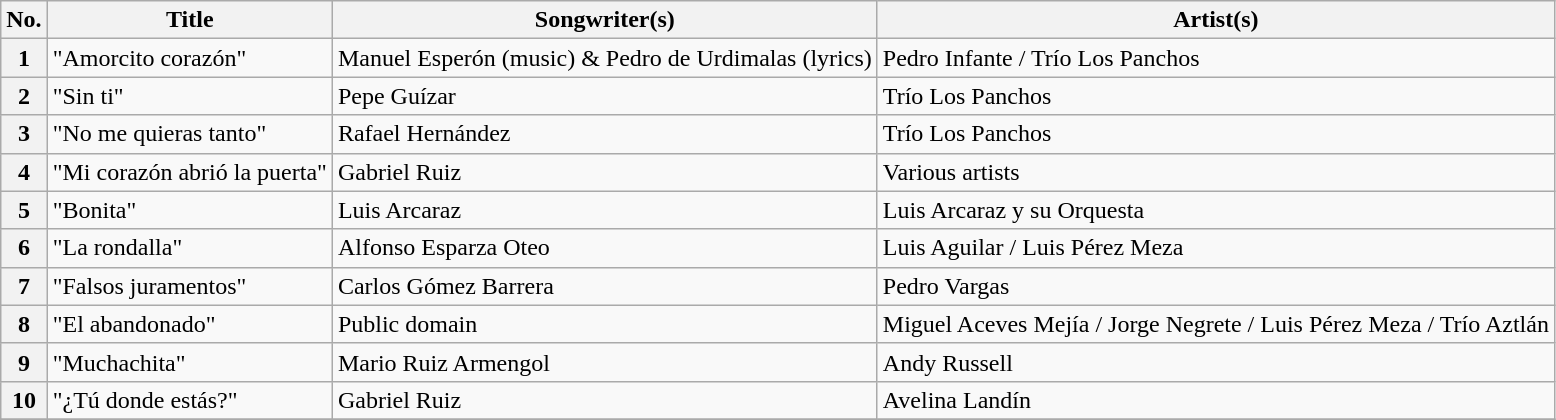<table class="wikitable sortable" style="text-align: left">
<tr>
<th scope="col">No.</th>
<th scope="col">Title</th>
<th scope="col">Songwriter(s)</th>
<th scope="col">Artist(s)</th>
</tr>
<tr>
<th scope="row">1</th>
<td>"Amorcito corazón"</td>
<td>Manuel Esperón (music) & Pedro de Urdimalas (lyrics)</td>
<td>Pedro Infante / Trío Los Panchos</td>
</tr>
<tr>
<th scope="row">2</th>
<td>"Sin ti"</td>
<td>Pepe Guízar</td>
<td>Trío Los Panchos</td>
</tr>
<tr>
<th scope="row">3</th>
<td>"No me quieras tanto"</td>
<td>Rafael Hernández</td>
<td>Trío Los Panchos</td>
</tr>
<tr>
<th scope="row">4</th>
<td>"Mi corazón abrió la puerta"</td>
<td>Gabriel Ruiz</td>
<td>Various artists</td>
</tr>
<tr>
<th scope="row">5</th>
<td>"Bonita"</td>
<td>Luis Arcaraz</td>
<td>Luis Arcaraz y su Orquesta</td>
</tr>
<tr>
<th scope="row">6</th>
<td>"La rondalla"</td>
<td>Alfonso Esparza Oteo</td>
<td>Luis Aguilar / Luis Pérez Meza</td>
</tr>
<tr>
<th scope="row">7</th>
<td>"Falsos juramentos"</td>
<td>Carlos Gómez Barrera</td>
<td>Pedro Vargas</td>
</tr>
<tr>
<th scope="row">8</th>
<td>"El abandonado"</td>
<td>Public domain</td>
<td>Miguel Aceves Mejía / Jorge Negrete / Luis Pérez Meza / Trío Aztlán</td>
</tr>
<tr>
<th scope="row">9</th>
<td>"Muchachita"</td>
<td>Mario Ruiz Armengol</td>
<td>Andy Russell</td>
</tr>
<tr>
<th scope="row">10</th>
<td>"¿Tú donde estás?"</td>
<td>Gabriel Ruiz</td>
<td>Avelina Landín</td>
</tr>
<tr>
</tr>
</table>
